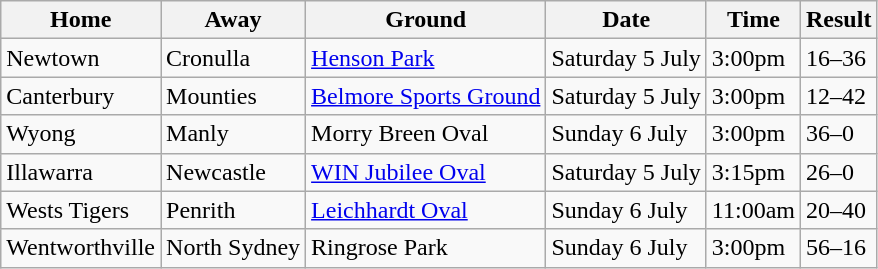<table class="wikitable">
<tr>
<th>Home</th>
<th>Away</th>
<th>Ground</th>
<th>Date</th>
<th>Time</th>
<th>Result</th>
</tr>
<tr>
<td>Newtown</td>
<td>Cronulla</td>
<td><a href='#'>Henson Park</a></td>
<td>Saturday 5 July</td>
<td>3:00pm</td>
<td>16–36</td>
</tr>
<tr>
<td>Canterbury</td>
<td>Mounties</td>
<td><a href='#'>Belmore Sports Ground</a></td>
<td>Saturday 5 July</td>
<td>3:00pm</td>
<td>12–42</td>
</tr>
<tr>
<td>Wyong</td>
<td>Manly</td>
<td>Morry Breen Oval</td>
<td>Sunday 6 July</td>
<td>3:00pm</td>
<td>36–0</td>
</tr>
<tr>
<td>Illawarra</td>
<td>Newcastle</td>
<td><a href='#'>WIN Jubilee Oval</a></td>
<td>Saturday 5 July</td>
<td>3:15pm</td>
<td>26–0</td>
</tr>
<tr>
<td>Wests Tigers</td>
<td>Penrith</td>
<td><a href='#'>Leichhardt Oval</a></td>
<td>Sunday 6 July</td>
<td>11:00am</td>
<td>20–40</td>
</tr>
<tr>
<td>Wentworthville</td>
<td>North Sydney</td>
<td>Ringrose Park</td>
<td>Sunday 6 July</td>
<td>3:00pm</td>
<td>56–16</td>
</tr>
</table>
